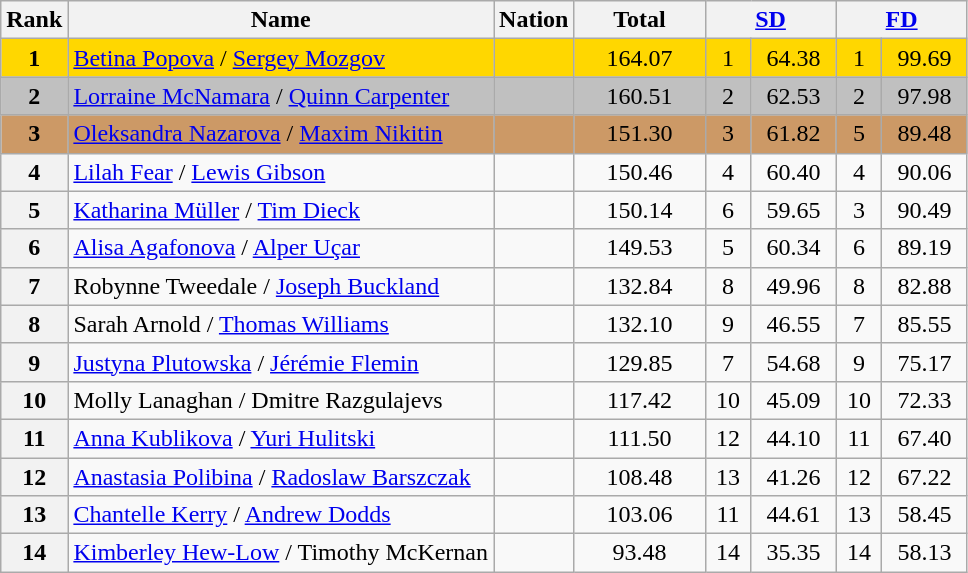<table class="wikitable sortable">
<tr>
<th>Rank</th>
<th>Name</th>
<th>Nation</th>
<th width="80px">Total</th>
<th colspan="2" width="80px"><a href='#'>SD</a></th>
<th colspan="2" width="80px"><a href='#'>FD</a></th>
</tr>
<tr bgcolor="gold">
<td align="center"><strong>1</strong></td>
<td><a href='#'>Betina Popova</a> / <a href='#'>Sergey Mozgov</a></td>
<td></td>
<td align="center">164.07</td>
<td align="center">1</td>
<td align="center">64.38</td>
<td align="center">1</td>
<td align="center">99.69</td>
</tr>
<tr bgcolor="silver">
<td align="center"><strong>2</strong></td>
<td><a href='#'>Lorraine McNamara</a> / <a href='#'>Quinn Carpenter</a></td>
<td></td>
<td align="center">160.51</td>
<td align="center">2</td>
<td align="center">62.53</td>
<td align="center">2</td>
<td align="center">97.98</td>
</tr>
<tr bgcolor="cc9966">
<td align="center"><strong>3</strong></td>
<td><a href='#'>Oleksandra Nazarova</a> / <a href='#'>Maxim Nikitin</a></td>
<td></td>
<td align="center">151.30</td>
<td align="center">3</td>
<td align="center">61.82</td>
<td align="center">5</td>
<td align="center">89.48</td>
</tr>
<tr>
<th>4</th>
<td><a href='#'>Lilah Fear</a> / <a href='#'>Lewis Gibson</a></td>
<td></td>
<td align="center">150.46</td>
<td align="center">4</td>
<td align="center">60.40</td>
<td align="center">4</td>
<td align="center">90.06</td>
</tr>
<tr>
<th>5</th>
<td><a href='#'>Katharina Müller</a> / <a href='#'>Tim Dieck</a></td>
<td></td>
<td align="center">150.14</td>
<td align="center">6</td>
<td align="center">59.65</td>
<td align="center">3</td>
<td align="center">90.49</td>
</tr>
<tr>
<th>6</th>
<td><a href='#'>Alisa Agafonova</a> / <a href='#'>Alper Uçar</a></td>
<td></td>
<td align="center">149.53</td>
<td align="center">5</td>
<td align="center">60.34</td>
<td align="center">6</td>
<td align="center">89.19</td>
</tr>
<tr>
<th>7</th>
<td>Robynne Tweedale / <a href='#'>Joseph Buckland</a></td>
<td></td>
<td align="center">132.84</td>
<td align="center">8</td>
<td align="center">49.96</td>
<td align="center">8</td>
<td align="center">82.88</td>
</tr>
<tr>
<th>8</th>
<td>Sarah Arnold / <a href='#'>Thomas Williams</a></td>
<td></td>
<td align="center">132.10</td>
<td align="center">9</td>
<td align="center">46.55</td>
<td align="center">7</td>
<td align="center">85.55</td>
</tr>
<tr>
<th>9</th>
<td><a href='#'>Justyna Plutowska</a> / <a href='#'>Jérémie Flemin</a></td>
<td></td>
<td align="center">129.85</td>
<td align="center">7</td>
<td align="center">54.68</td>
<td align="center">9</td>
<td align="center">75.17</td>
</tr>
<tr>
<th>10</th>
<td>Molly Lanaghan / Dmitre Razgulajevs</td>
<td></td>
<td align="center">117.42</td>
<td align="center">10</td>
<td align="center">45.09</td>
<td align="center">10</td>
<td align="center">72.33</td>
</tr>
<tr>
<th>11</th>
<td><a href='#'>Anna Kublikova</a> / <a href='#'>Yuri Hulitski</a></td>
<td></td>
<td align="center">111.50</td>
<td align="center">12</td>
<td align="center">44.10</td>
<td align="center">11</td>
<td align="center">67.40</td>
</tr>
<tr>
<th>12</th>
<td><a href='#'>Anastasia Polibina</a> / <a href='#'>Radoslaw Barszczak</a></td>
<td></td>
<td align="center">108.48</td>
<td align="center">13</td>
<td align="center">41.26</td>
<td align="center">12</td>
<td align="center">67.22</td>
</tr>
<tr>
<th>13</th>
<td><a href='#'>Chantelle Kerry</a> / <a href='#'>Andrew Dodds</a></td>
<td></td>
<td align="center">103.06</td>
<td align="center">11</td>
<td align="center">44.61</td>
<td align="center">13</td>
<td align="center">58.45</td>
</tr>
<tr>
<th>14</th>
<td><a href='#'>Kimberley Hew-Low</a> / Timothy McKernan</td>
<td></td>
<td align="center">93.48</td>
<td align="center">14</td>
<td align="center">35.35</td>
<td align="center">14</td>
<td align="center">58.13</td>
</tr>
</table>
